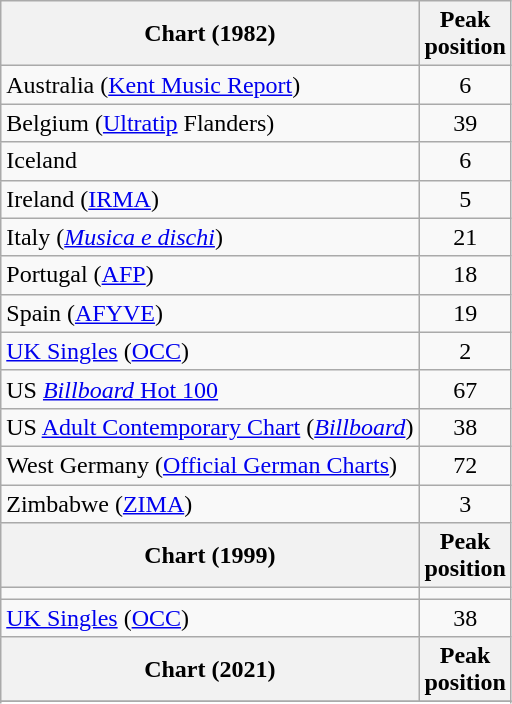<table class="wikitable sortable plainrowheaders">
<tr>
<th>Chart (1982)</th>
<th>Peak <br>position</th>
</tr>
<tr>
<td>Australia (<a href='#'>Kent Music Report</a>)</td>
<td align="center">6</td>
</tr>
<tr>
<td>Belgium (<a href='#'>Ultratip</a> Flanders)</td>
<td align="center">39</td>
</tr>
<tr>
<td>Iceland</td>
<td align="center">6</td>
</tr>
<tr>
<td>Ireland (<a href='#'>IRMA</a>)</td>
<td align="center">5</td>
</tr>
<tr>
<td>Italy (<em><a href='#'>Musica e dischi</a></em>)</td>
<td align="center">21</td>
</tr>
<tr>
<td>Portugal (<a href='#'>AFP</a>)</td>
<td align="center">18</td>
</tr>
<tr>
<td>Spain (<a href='#'>AFYVE</a>)</td>
<td align="center">19</td>
</tr>
<tr>
<td><a href='#'>UK Singles</a> (<a href='#'>OCC</a>)</td>
<td align="center">2</td>
</tr>
<tr>
<td>US <a href='#'><em>Billboard</em> Hot 100</a></td>
<td align="center">67</td>
</tr>
<tr>
<td>US <a href='#'>Adult Contemporary Chart</a> (<em><a href='#'>Billboard</a></em>)</td>
<td align="center">38</td>
</tr>
<tr>
<td>West Germany (<a href='#'>Official German Charts</a>)</td>
<td align="center">72</td>
</tr>
<tr>
<td>Zimbabwe (<a href='#'>ZIMA</a>)</td>
<td align="center">3</td>
</tr>
<tr>
<th>Chart (1999)</th>
<th>Peak <br>position</th>
</tr>
<tr>
<td></td>
</tr>
<tr>
<td><a href='#'>UK Singles</a> (<a href='#'>OCC</a>)</td>
<td align="center">38</td>
</tr>
<tr>
<th>Chart (2021)</th>
<th>Peak <br>position</th>
</tr>
<tr>
</tr>
<tr>
</tr>
</table>
